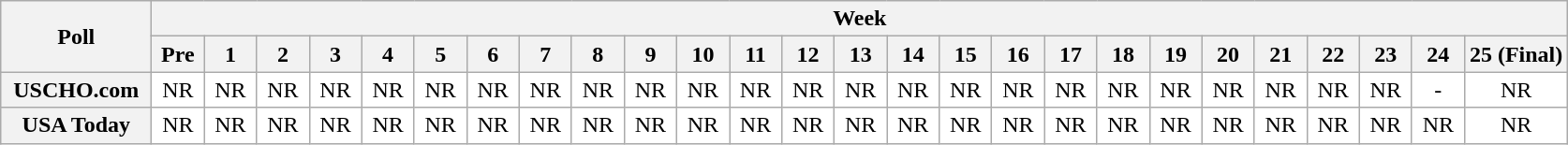<table class="wikitable" style="white-space:nowrap;">
<tr>
<th scope="col" width="100" rowspan="2">Poll</th>
<th colspan="30">Week</th>
</tr>
<tr>
<th scope="col" width="30">Pre</th>
<th scope="col" width="30">1</th>
<th scope="col" width="30">2</th>
<th scope="col" width="30">3</th>
<th scope="col" width="30">4</th>
<th scope="col" width="30">5</th>
<th scope="col" width="30">6</th>
<th scope="col" width="30">7</th>
<th scope="col" width="30">8</th>
<th scope="col" width="30">9</th>
<th scope="col" width="30">10</th>
<th scope="col" width="30">11</th>
<th scope="col" width="30">12</th>
<th scope="col" width="30">13</th>
<th scope="col" width="30">14</th>
<th scope="col" width="30">15</th>
<th scope="col" width="30">16</th>
<th scope="col" width="30">17</th>
<th scope="col" width="30">18</th>
<th scope="col" width="30">19</th>
<th scope="col" width="30">20</th>
<th scope="col" width="30">21</th>
<th scope="col" width="30">22</th>
<th scope="col" width="30">23</th>
<th scope="col" width="30">24</th>
<th scope="col" width="30">25 (Final)</th>
</tr>
<tr style="text-align:center;">
<th>USCHO.com</th>
<td bgcolor=FFFFFF>NR</td>
<td bgcolor=FFFFFF>NR</td>
<td bgcolor=FFFFFF>NR</td>
<td bgcolor=FFFFFF>NR</td>
<td bgcolor=FFFFFF>NR</td>
<td bgcolor=FFFFFF>NR</td>
<td bgcolor=FFFFFF>NR</td>
<td bgcolor=FFFFFF>NR</td>
<td bgcolor=FFFFFF>NR</td>
<td bgcolor=FFFFFF>NR</td>
<td bgcolor=FFFFFF>NR</td>
<td bgcolor=FFFFFF>NR</td>
<td bgcolor=FFFFFF>NR</td>
<td bgcolor=FFFFFF>NR</td>
<td bgcolor=FFFFFF>NR</td>
<td bgcolor=FFFFFF>NR</td>
<td bgcolor=FFFFFF>NR</td>
<td bgcolor=FFFFFF>NR</td>
<td bgcolor=FFFFFF>NR</td>
<td bgcolor=FFFFFF>NR</td>
<td bgcolor=FFFFFF>NR</td>
<td bgcolor=FFFFFF>NR</td>
<td bgcolor=FFFFFF>NR</td>
<td bgcolor=FFFFFF>NR</td>
<td bgcolor=FFFFFF>-</td>
<td bgcolor=FFFFFF>NR</td>
</tr>
<tr style="text-align:center;">
<th>USA Today</th>
<td bgcolor=FFFFFF>NR</td>
<td bgcolor=FFFFFF>NR</td>
<td bgcolor=FFFFFF>NR</td>
<td bgcolor=FFFFFF>NR</td>
<td bgcolor=FFFFFF>NR</td>
<td bgcolor=FFFFFF>NR</td>
<td bgcolor=FFFFFF>NR</td>
<td bgcolor=FFFFFF>NR</td>
<td bgcolor=FFFFFF>NR</td>
<td bgcolor=FFFFFF>NR</td>
<td bgcolor=FFFFFF>NR</td>
<td bgcolor=FFFFFF>NR</td>
<td bgcolor=FFFFFF>NR</td>
<td bgcolor=FFFFFF>NR</td>
<td bgcolor=FFFFFF>NR</td>
<td bgcolor=FFFFFF>NR</td>
<td bgcolor=FFFFFF>NR</td>
<td bgcolor=FFFFFF>NR</td>
<td bgcolor=FFFFFF>NR</td>
<td bgcolor=FFFFFF>NR</td>
<td bgcolor=FFFFFF>NR</td>
<td bgcolor=FFFFFF>NR</td>
<td bgcolor=FFFFFF>NR</td>
<td bgcolor=FFFFFF>NR</td>
<td bgcolor=FFFFFF>NR</td>
<td bgcolor=FFFFFF>NR</td>
</tr>
</table>
